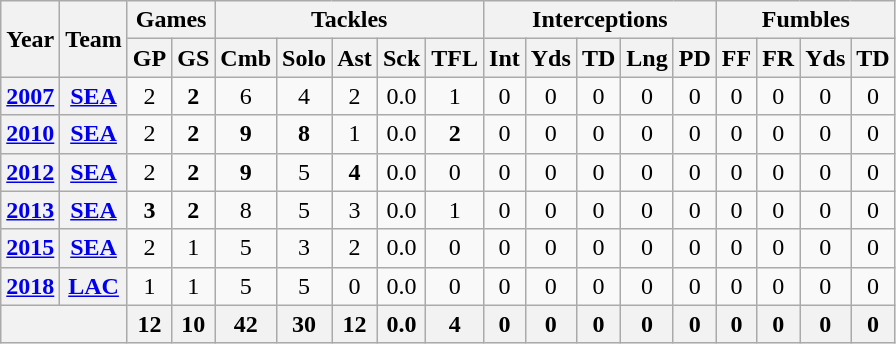<table class="wikitable" style="text-align:center">
<tr>
<th rowspan="2">Year</th>
<th rowspan="2">Team</th>
<th colspan="2">Games</th>
<th colspan="5">Tackles</th>
<th colspan="5">Interceptions</th>
<th colspan="4">Fumbles</th>
</tr>
<tr>
<th>GP</th>
<th>GS</th>
<th>Cmb</th>
<th>Solo</th>
<th>Ast</th>
<th>Sck</th>
<th>TFL</th>
<th>Int</th>
<th>Yds</th>
<th>TD</th>
<th>Lng</th>
<th>PD</th>
<th>FF</th>
<th>FR</th>
<th>Yds</th>
<th>TD</th>
</tr>
<tr>
<th><a href='#'>2007</a></th>
<th><a href='#'>SEA</a></th>
<td>2</td>
<td><strong>2</strong></td>
<td>6</td>
<td>4</td>
<td>2</td>
<td>0.0</td>
<td>1</td>
<td>0</td>
<td>0</td>
<td>0</td>
<td>0</td>
<td>0</td>
<td>0</td>
<td>0</td>
<td>0</td>
<td>0</td>
</tr>
<tr>
<th><a href='#'>2010</a></th>
<th><a href='#'>SEA</a></th>
<td>2</td>
<td><strong>2</strong></td>
<td><strong>9</strong></td>
<td><strong>8</strong></td>
<td>1</td>
<td>0.0</td>
<td><strong>2</strong></td>
<td>0</td>
<td>0</td>
<td>0</td>
<td>0</td>
<td>0</td>
<td>0</td>
<td>0</td>
<td>0</td>
<td>0</td>
</tr>
<tr>
<th><a href='#'>2012</a></th>
<th><a href='#'>SEA</a></th>
<td>2</td>
<td><strong>2</strong></td>
<td><strong>9</strong></td>
<td>5</td>
<td><strong>4</strong></td>
<td>0.0</td>
<td>0</td>
<td>0</td>
<td>0</td>
<td>0</td>
<td>0</td>
<td>0</td>
<td>0</td>
<td>0</td>
<td>0</td>
<td>0</td>
</tr>
<tr>
<th><a href='#'>2013</a></th>
<th><a href='#'>SEA</a></th>
<td><strong>3</strong></td>
<td><strong>2</strong></td>
<td>8</td>
<td>5</td>
<td>3</td>
<td>0.0</td>
<td>1</td>
<td>0</td>
<td>0</td>
<td>0</td>
<td>0</td>
<td>0</td>
<td>0</td>
<td>0</td>
<td>0</td>
<td>0</td>
</tr>
<tr>
<th><a href='#'>2015</a></th>
<th><a href='#'>SEA</a></th>
<td>2</td>
<td>1</td>
<td>5</td>
<td>3</td>
<td>2</td>
<td>0.0</td>
<td>0</td>
<td>0</td>
<td>0</td>
<td>0</td>
<td>0</td>
<td>0</td>
<td>0</td>
<td>0</td>
<td>0</td>
<td>0</td>
</tr>
<tr>
<th><a href='#'>2018</a></th>
<th><a href='#'>LAC</a></th>
<td>1</td>
<td>1</td>
<td>5</td>
<td>5</td>
<td>0</td>
<td>0.0</td>
<td>0</td>
<td>0</td>
<td>0</td>
<td>0</td>
<td>0</td>
<td>0</td>
<td>0</td>
<td>0</td>
<td>0</td>
<td>0</td>
</tr>
<tr>
<th colspan="2"></th>
<th>12</th>
<th>10</th>
<th>42</th>
<th>30</th>
<th>12</th>
<th>0.0</th>
<th>4</th>
<th>0</th>
<th>0</th>
<th>0</th>
<th>0</th>
<th>0</th>
<th>0</th>
<th>0</th>
<th>0</th>
<th>0</th>
</tr>
</table>
